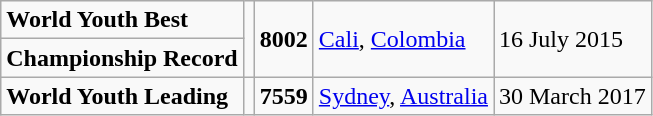<table class="wikitable">
<tr>
<td><strong>World Youth Best</strong></td>
<td rowspan=2></td>
<td rowspan=2><strong>8002</strong></td>
<td rowspan=2><a href='#'>Cali</a>, <a href='#'>Colombia</a></td>
<td rowspan=2>16 July 2015</td>
</tr>
<tr>
<td><strong>Championship Record</strong></td>
</tr>
<tr>
<td><strong>World Youth Leading</strong></td>
<td></td>
<td><strong>7559</strong></td>
<td><a href='#'>Sydney</a>, <a href='#'>Australia</a></td>
<td>30 March 2017</td>
</tr>
</table>
